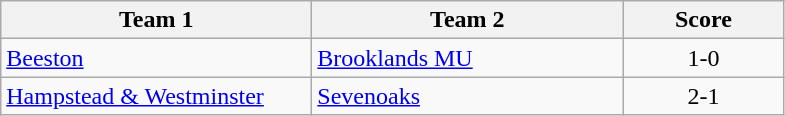<table class="wikitable" style="font-size: 100%">
<tr>
<th width=200>Team 1</th>
<th width=200>Team 2</th>
<th width=100>Score</th>
</tr>
<tr>
<td><a href='#'>Beeston</a></td>
<td><a href='#'>Brooklands MU</a></td>
<td align=center>1-0</td>
</tr>
<tr>
<td><a href='#'>Hampstead & Westminster</a></td>
<td><a href='#'>Sevenoaks</a></td>
<td align=center>2-1</td>
</tr>
</table>
